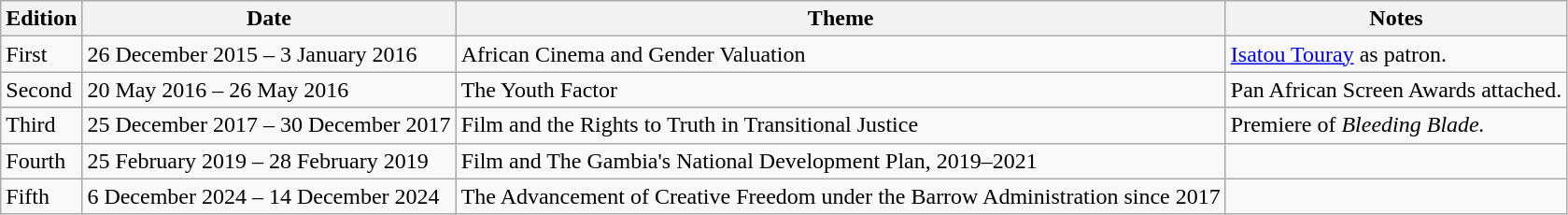<table class="wikitable">
<tr>
<th>Edition</th>
<th>Date</th>
<th>Theme</th>
<th>Notes</th>
</tr>
<tr>
<td>First</td>
<td>26 December 2015 – 3 January 2016</td>
<td>African Cinema and Gender Valuation</td>
<td><a href='#'>Isatou Touray</a> as patron.</td>
</tr>
<tr>
<td>Second</td>
<td>20 May 2016 – 26 May 2016</td>
<td>The Youth Factor</td>
<td>Pan African Screen Awards attached.</td>
</tr>
<tr>
<td>Third</td>
<td>25 December 2017 – 30 December 2017</td>
<td>Film and the Rights to Truth in Transitional Justice</td>
<td>Premiere of <em>Bleeding Blade.</em></td>
</tr>
<tr>
<td>Fourth</td>
<td>25 February 2019 – 28 February 2019</td>
<td>Film and The Gambia's National Development Plan, 2019–2021</td>
<td></td>
</tr>
<tr>
<td>Fifth</td>
<td>6 December 2024 – 14 December 2024</td>
<td>The Advancement of Creative Freedom under the Barrow Administration since 2017</td>
<td></td>
</tr>
</table>
